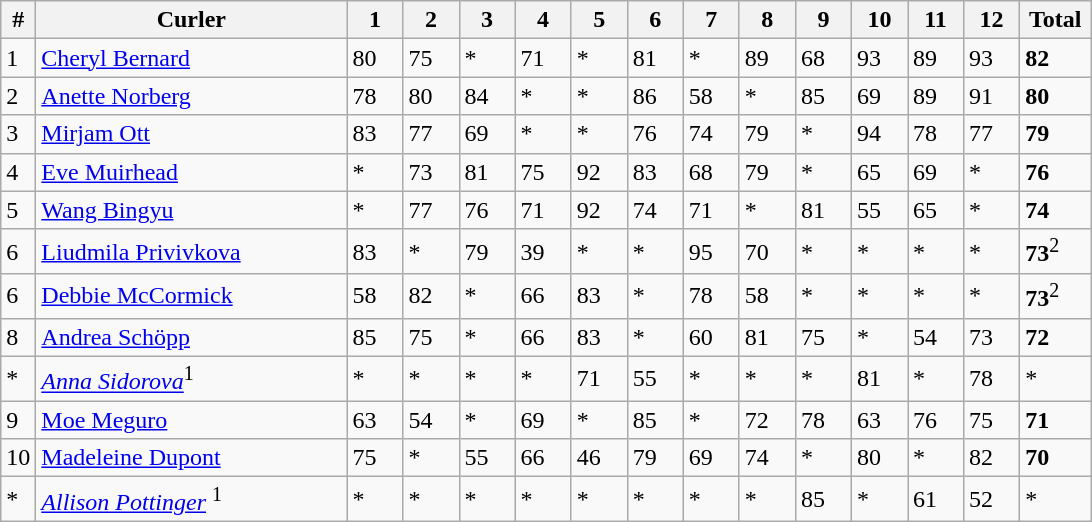<table class="wikitable">
<tr>
<th>#</th>
<th width=200>Curler</th>
<th width=30>1</th>
<th width=30>2</th>
<th width=30>3</th>
<th width=30>4</th>
<th width=30>5</th>
<th width=30>6</th>
<th width=30>7</th>
<th width=30>8</th>
<th width=30>9</th>
<th width=30>10</th>
<th width=30>11</th>
<th width=30>12</th>
<th width=40>Total</th>
</tr>
<tr>
<td>1</td>
<td> <a href='#'>Cheryl Bernard</a></td>
<td>80</td>
<td>75</td>
<td>*</td>
<td>71</td>
<td>*</td>
<td>81</td>
<td>*</td>
<td>89</td>
<td>68</td>
<td>93</td>
<td>89</td>
<td>93</td>
<td><strong>82</strong></td>
</tr>
<tr>
<td>2</td>
<td> <a href='#'>Anette Norberg</a></td>
<td>78</td>
<td>80</td>
<td>84</td>
<td>*</td>
<td>*</td>
<td>86</td>
<td>58</td>
<td>*</td>
<td>85</td>
<td>69</td>
<td>89</td>
<td>91</td>
<td><strong>80</strong></td>
</tr>
<tr>
<td>3</td>
<td> <a href='#'>Mirjam Ott</a></td>
<td>83</td>
<td>77</td>
<td>69</td>
<td>*</td>
<td>*</td>
<td>76</td>
<td>74</td>
<td>79</td>
<td>*</td>
<td>94</td>
<td>78</td>
<td>77</td>
<td><strong>79</strong></td>
</tr>
<tr>
<td>4</td>
<td> <a href='#'>Eve Muirhead</a></td>
<td>*</td>
<td>73</td>
<td>81</td>
<td>75</td>
<td>92</td>
<td>83</td>
<td>68</td>
<td>79</td>
<td>*</td>
<td>65</td>
<td>69</td>
<td>*</td>
<td><strong>76</strong></td>
</tr>
<tr>
<td>5</td>
<td> <a href='#'>Wang Bingyu</a></td>
<td>*</td>
<td>77</td>
<td>76</td>
<td>71</td>
<td>92</td>
<td>74</td>
<td>71</td>
<td>*</td>
<td>81</td>
<td>55</td>
<td>65</td>
<td>*</td>
<td><strong>74</strong></td>
</tr>
<tr>
<td>6</td>
<td> <a href='#'>Liudmila Privivkova</a></td>
<td>83</td>
<td>*</td>
<td>79</td>
<td>39</td>
<td>*</td>
<td>*</td>
<td>95</td>
<td>70</td>
<td>*</td>
<td>*</td>
<td>*</td>
<td>*</td>
<td><strong>73</strong><sup>2</sup></td>
</tr>
<tr>
<td>6</td>
<td> <a href='#'>Debbie McCormick</a></td>
<td>58</td>
<td>82</td>
<td>*</td>
<td>66</td>
<td>83</td>
<td>*</td>
<td>78</td>
<td>58</td>
<td>*</td>
<td>*</td>
<td>*</td>
<td>*</td>
<td><strong>73</strong><sup>2</sup></td>
</tr>
<tr>
<td>8</td>
<td> <a href='#'>Andrea Schöpp</a></td>
<td>85</td>
<td>75</td>
<td>*</td>
<td>66</td>
<td>83</td>
<td>*</td>
<td>60</td>
<td>81</td>
<td>75</td>
<td>*</td>
<td>54</td>
<td>73</td>
<td><strong>72</strong></td>
</tr>
<tr>
<td>*</td>
<td> <em><a href='#'>Anna Sidorova</a></em><sup>1</sup></td>
<td>*</td>
<td>*</td>
<td>*</td>
<td>*</td>
<td>71</td>
<td>55</td>
<td>*</td>
<td>*</td>
<td>*</td>
<td>81</td>
<td>*</td>
<td>78</td>
<td>*</td>
</tr>
<tr>
<td>9</td>
<td> <a href='#'>Moe Meguro</a></td>
<td>63</td>
<td>54</td>
<td>*</td>
<td>69</td>
<td>*</td>
<td>85</td>
<td>*</td>
<td>72</td>
<td>78</td>
<td>63</td>
<td>76</td>
<td>75</td>
<td><strong>71</strong></td>
</tr>
<tr>
<td>10</td>
<td> <a href='#'>Madeleine Dupont</a></td>
<td>75</td>
<td>*</td>
<td>55</td>
<td>66</td>
<td>46</td>
<td>79</td>
<td>69</td>
<td>74</td>
<td>*</td>
<td>80</td>
<td>*</td>
<td>82</td>
<td><strong>70</strong></td>
</tr>
<tr>
<td>*</td>
<td> <em><a href='#'>Allison Pottinger</a></em> <sup>1</sup></td>
<td>*</td>
<td>*</td>
<td>*</td>
<td>*</td>
<td>*</td>
<td>*</td>
<td>*</td>
<td>*</td>
<td>85</td>
<td>*</td>
<td>61</td>
<td>52</td>
<td>*</td>
</tr>
</table>
